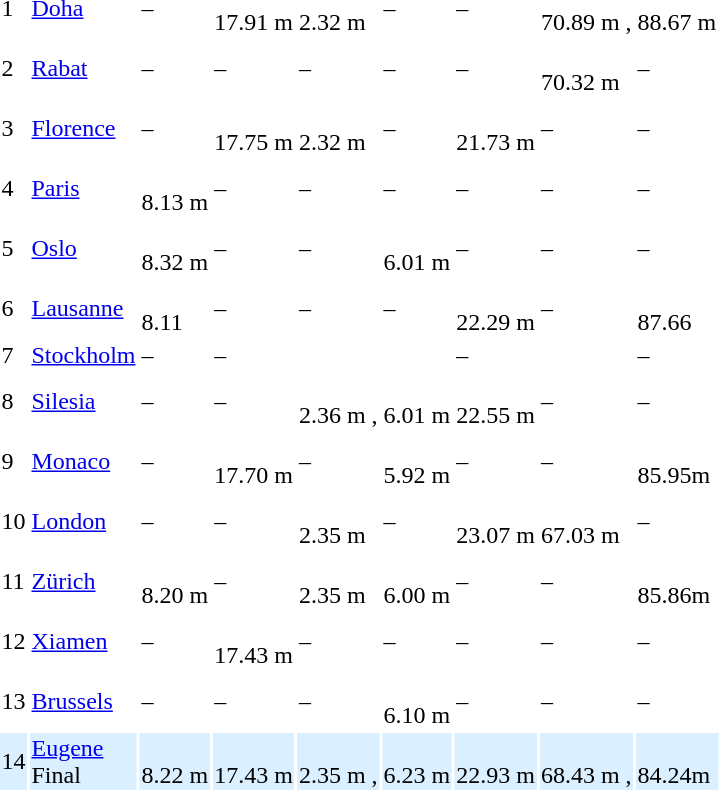<table>
<tr>
<td>1</td>
<td><a href='#'>Doha</a></td>
<td>–</td>
<td><br>17.91 m </td>
<td><br>2.32 m</td>
<td>–</td>
<td>–</td>
<td><br>70.89 m , </td>
<td><br>88.67 m </td>
</tr>
<tr>
<td>2</td>
<td><a href='#'>Rabat</a></td>
<td>–</td>
<td>–</td>
<td>–</td>
<td>–</td>
<td>–</td>
<td><br>70.32 m</td>
<td>–</td>
</tr>
<tr>
<td>3</td>
<td><a href='#'>Florence</a></td>
<td>–</td>
<td><br>17.75 m </td>
<td><br>2.32 m</td>
<td>–</td>
<td><br>21.73 m </td>
<td>–</td>
<td>–</td>
</tr>
<tr>
<td>4</td>
<td><a href='#'>Paris</a></td>
<td><br>8.13 m</td>
<td>–</td>
<td>–</td>
<td>–</td>
<td>–</td>
<td>–</td>
<td>–</td>
</tr>
<tr>
<td>5</td>
<td><a href='#'>Oslo</a></td>
<td><br>8.32 m </td>
<td>–</td>
<td>–</td>
<td><br>6.01 m</td>
<td>–</td>
<td>–</td>
<td>–</td>
</tr>
<tr>
<td>6</td>
<td><a href='#'>Lausanne</a></td>
<td><br>8.11 </td>
<td>–</td>
<td>–</td>
<td>–</td>
<td><br>22.29 m</td>
<td>–</td>
<td><br>87.66</td>
</tr>
<tr>
<td>7</td>
<td><a href='#'>Stockholm</a></td>
<td>–</td>
<td>–</td>
<td><br></td>
<td><br></td>
<td>–</td>
<td><br></td>
<td>–</td>
</tr>
<tr>
<td>8</td>
<td><a href='#'>Silesia</a></td>
<td>–</td>
<td>–</td>
<td><br>2.36 m , </td>
<td><br>6.01 m</td>
<td><br>22.55 m</td>
<td>–</td>
<td>–</td>
</tr>
<tr>
<td>9</td>
<td><a href='#'>Monaco</a></td>
<td>–</td>
<td><br>17.70 m</td>
<td>–</td>
<td><br>5.92 m </td>
<td>–</td>
<td>–</td>
<td><br>85.95m</td>
</tr>
<tr>
<td>10</td>
<td><a href='#'>London</a></td>
<td>–</td>
<td>–</td>
<td><br>2.35 m </td>
<td>–</td>
<td><br>23.07 m </td>
<td><br>67.03 m</td>
<td>–</td>
</tr>
<tr>
<td>11</td>
<td><a href='#'>Zürich</a></td>
<td><br>8.20 m</td>
<td>–</td>
<td><br>2.35 m</td>
<td><br>6.00 m</td>
<td>–</td>
<td>–</td>
<td><br>85.86m</td>
</tr>
<tr>
<td>12</td>
<td><a href='#'>Xiamen</a></td>
<td>–</td>
<td><br>17.43 m </td>
<td>–</td>
<td>–</td>
<td>–</td>
<td>–</td>
<td>–</td>
</tr>
<tr>
<td>13</td>
<td><a href='#'>Brussels</a></td>
<td>–</td>
<td>–</td>
<td>–</td>
<td><br>6.10 m </td>
<td>–</td>
<td>–</td>
<td>–</td>
</tr>
<tr bgcolor=#DAEFFF>
<td>14</td>
<td><a href='#'>Eugene</a><br>Final</td>
<td><br>8.22 m</td>
<td><br>17.43 m</td>
<td><br>2.35 m , </td>
<td><br>6.23 m </td>
<td><br>22.93 m </td>
<td><br>68.43 m , </td>
<td><br>84.24m</td>
</tr>
</table>
